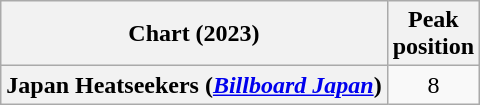<table class="wikitable plainrowheaders" style="text-align:center">
<tr>
<th scope="col">Chart (2023)</th>
<th scope="col">Peak<br>position</th>
</tr>
<tr>
<th scope="row">Japan Heatseekers (<em><a href='#'>Billboard Japan</a></em>)</th>
<td>8</td>
</tr>
</table>
